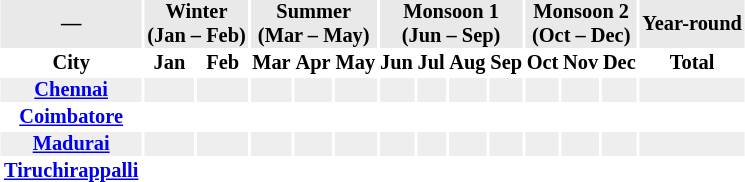<table class="toc" cellpadding=0 cellspacing=2 width=500px style="float:center; margin:1em 1em 1em 1em; padding:0.5e text-align:left; clear:all; margin-left:3px; font-size:85%">
<tr align=center style="background:#e9e9e9;">
<td colspan=1 abbr=""><strong>—</strong></td>
<th colspan=2 abbr="winter">Winter<br>(Jan – Feb)</th>
<th colspan=3 abbr="summer">Summer<br>(Mar – May)</th>
<th colspan=4 abbr="monsoon">Monsoon 1<br>(Jun – Sep)</th>
<th colspan=3 abbr="monsoon 2">Monsoon 2<br>(Oct – Dec)</th>
<th colspan=1 abbr="year-round">Year-round</th>
</tr>
<tr align=center>
<th>City</th>
<th abbr="January">Jan</th>
<th abbr="February">Feb</th>
<th abbr="March">Mar</th>
<th abbr="April">Apr</th>
<th>May</th>
<th abbr="June">Jun</th>
<th abbr="July">Jul</th>
<th abbr="August">Aug</th>
<th abbr="September">Sep</th>
<th abbr="October">Oct</th>
<th abbr="November">Nov</th>
<th abbr="December">Dec</th>
<th abbr="Average">Total</th>
</tr>
<tr align="center" bgcolor="#eeeeee">
<th><a href='#'>Chennai</a></th>
<td></td>
<td></td>
<td></td>
<td></td>
<td></td>
<td></td>
<td></td>
<td></td>
<td></td>
<td></td>
<td></td>
<td></td>
<td></td>
</tr>
<tr align="center">
<th><a href='#'>Coimbatore</a></th>
<td></td>
<td></td>
<td></td>
<td></td>
<td></td>
<td></td>
<td></td>
<td></td>
<td></td>
<td></td>
<td></td>
<td></td>
<td></td>
</tr>
<tr align="center" bgcolor="#eeeeee">
<th><a href='#'>Madurai</a></th>
<td></td>
<td></td>
<td></td>
<td></td>
<td></td>
<td></td>
<td></td>
<td></td>
<td></td>
<td></td>
<td></td>
<td></td>
<td></td>
</tr>
<tr align="center">
<th><a href='#'>Tiruchirappalli</a></th>
<td></td>
<td></td>
<td></td>
<td></td>
<td></td>
<td></td>
<td></td>
<td></td>
<td></td>
<td></td>
<td></td>
<td></td>
<td></td>
</tr>
</table>
